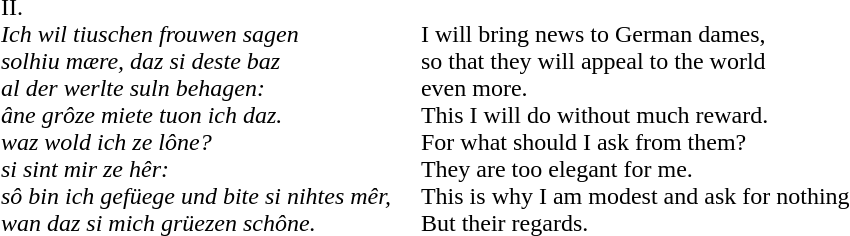<table border="0" cellpadding="10" cellspacing="0">
<tr>
<td><br>II.<br>
<em>Ich wil tiuschen frouwen sagen <br>solhiu mære, daz si deste baz <br>al der werlte suln behagen: <br>âne grôze miete tuon ich daz. <br>waz wold ich ze lône? <br>si sint mir ze hêr: <br>sô bin ich gefüege und bite si nihtes mêr, <br>wan daz si mich grüezen schône.</em></td>
<td><br><br>
I will bring news to German dames, <br>so that they will appeal to the world <br>even more. <br>This I will do without much reward. <br>For what should I ask from them? <br>They are too elegant for me. <br>This is why I am modest and ask for nothing <br>But their regards.</td>
</tr>
</table>
